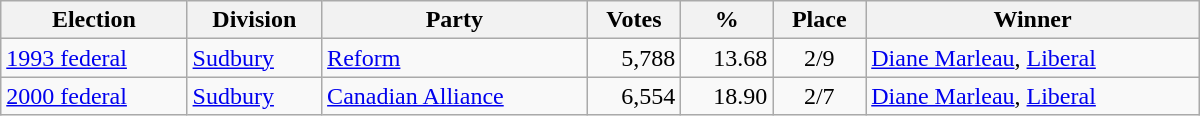<table class="wikitable" width="800">
<tr>
<th align="left">Election</th>
<th align="left">Division</th>
<th align="left">Party</th>
<th align="right">Votes</th>
<th align="right">%</th>
<th align="center">Place</th>
<th align="center">Winner</th>
</tr>
<tr>
<td align="left"><a href='#'>1993 federal</a></td>
<td align="left"><a href='#'>Sudbury</a></td>
<td align="left"><a href='#'>Reform</a></td>
<td align="right">5,788</td>
<td align="right">13.68</td>
<td align="center">2/9</td>
<td align="left"><a href='#'>Diane Marleau</a>, <a href='#'>Liberal</a></td>
</tr>
<tr>
<td align="left"><a href='#'>2000 federal</a></td>
<td align="left"><a href='#'>Sudbury</a></td>
<td align="left"><a href='#'>Canadian Alliance</a></td>
<td align="right">6,554</td>
<td align="right">18.90</td>
<td align="center">2/7</td>
<td align="left"><a href='#'>Diane Marleau</a>, <a href='#'>Liberal</a></td>
</tr>
</table>
